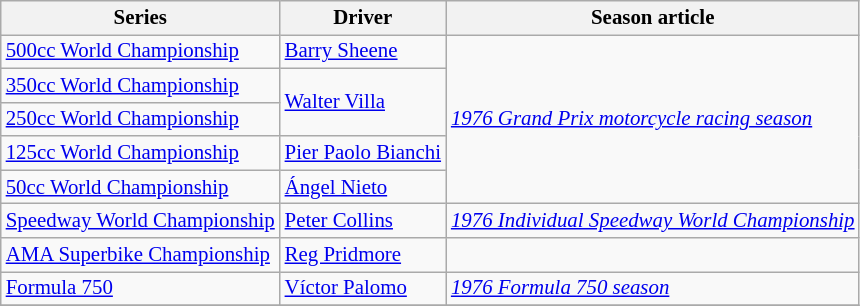<table class="wikitable" style="font-size: 87%;">
<tr>
<th>Series</th>
<th>Driver</th>
<th>Season article</th>
</tr>
<tr>
<td><a href='#'>500cc World Championship</a></td>
<td> <a href='#'>Barry Sheene</a></td>
<td rowspan=5><em><a href='#'>1976 Grand Prix motorcycle racing season</a></em></td>
</tr>
<tr>
<td><a href='#'>350cc World Championship</a></td>
<td rowspan=2> <a href='#'>Walter Villa</a></td>
</tr>
<tr>
<td><a href='#'>250cc World Championship</a></td>
</tr>
<tr>
<td><a href='#'>125cc World Championship</a></td>
<td> <a href='#'>Pier Paolo Bianchi</a></td>
</tr>
<tr>
<td><a href='#'>50cc World Championship</a></td>
<td> <a href='#'>Ángel Nieto</a></td>
</tr>
<tr>
<td><a href='#'>Speedway World Championship</a></td>
<td> <a href='#'>Peter Collins</a></td>
<td><em><a href='#'>1976 Individual Speedway World Championship</a></em></td>
</tr>
<tr>
<td><a href='#'>AMA Superbike Championship</a></td>
<td> <a href='#'>Reg Pridmore</a></td>
<td></td>
</tr>
<tr>
<td><a href='#'>Formula 750</a></td>
<td> <a href='#'>Víctor Palomo</a></td>
<td><em><a href='#'>1976 Formula 750 season</a></em></td>
</tr>
<tr>
</tr>
</table>
